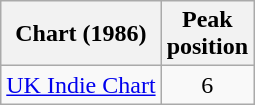<table class="wikitable sortable">
<tr>
<th scope="col">Chart (1986)</th>
<th scope="col">Peak<br>position</th>
</tr>
<tr>
<td><a href='#'>UK Indie Chart</a></td>
<td style="text-align:center;">6</td>
</tr>
</table>
